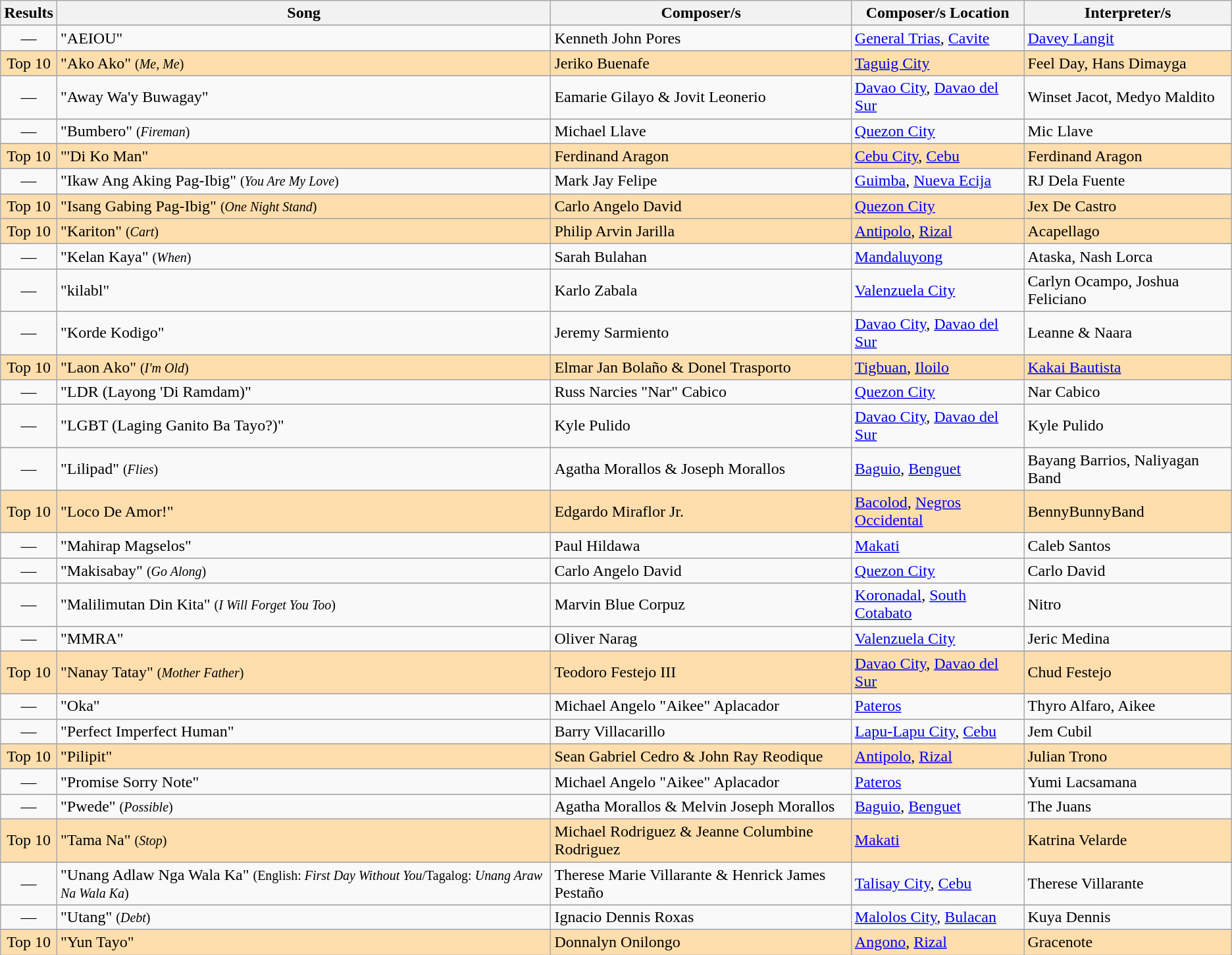<table class="wikitable sortable collapsible collapsed">
<tr>
<th>Results</th>
<th>Song</th>
<th>Composer/s</th>
<th>Composer/s Location</th>
<th>Interpreter/s</th>
</tr>
<tr>
</tr>
<tr>
</tr>
<tr>
<td style="text-align: center;">—</td>
<td>"AEIOU"</td>
<td>Kenneth John Pores</td>
<td><a href='#'>General Trias</a>, <a href='#'>Cavite</a></td>
<td><a href='#'>Davey Langit</a></td>
</tr>
<tr>
</tr>
<tr>
</tr>
<tr bgcolor="navajowhite">
<td style="text-align: center;">Top 10</td>
<td>"Ako Ako" <small>(<em>Me, Me</em>)</small></td>
<td>Jeriko Buenafe</td>
<td><a href='#'>Taguig City</a></td>
<td>Feel Day, Hans Dimayga</td>
</tr>
<tr>
</tr>
<tr>
</tr>
<tr>
<td style="text-align: center;">—</td>
<td>"Away Wa'y Buwagay"</td>
<td>Eamarie Gilayo & Jovit Leonerio</td>
<td><a href='#'>Davao City</a>, <a href='#'>Davao del Sur</a></td>
<td>Winset Jacot, Medyo Maldito</td>
</tr>
<tr>
</tr>
<tr>
</tr>
<tr>
<td style="text-align: center;">—</td>
<td>"Bumbero" <small>(<em>Fireman</em>)</small></td>
<td>Michael Llave</td>
<td><a href='#'>Quezon City</a></td>
<td>Mic Llave</td>
</tr>
<tr>
</tr>
<tr>
</tr>
<tr bgcolor="navajowhite">
<td style="text-align: center;">Top 10</td>
<td>"'Di Ko Man"</td>
<td>Ferdinand Aragon</td>
<td><a href='#'>Cebu City</a>, <a href='#'>Cebu</a></td>
<td>Ferdinand Aragon</td>
</tr>
<tr>
</tr>
<tr>
</tr>
<tr>
<td style="text-align: center;">—</td>
<td>"Ikaw Ang Aking Pag-Ibig" <small>(<em>You Are My Love</em>)</small></td>
<td>Mark Jay Felipe</td>
<td><a href='#'>Guimba</a>, <a href='#'>Nueva Ecija</a></td>
<td>RJ Dela Fuente</td>
</tr>
<tr>
</tr>
<tr>
</tr>
<tr bgcolor="navajowhite">
<td style="text-align: center;">Top 10</td>
<td>"Isang Gabing Pag-Ibig" <small>(<em>One Night Stand</em>)</small></td>
<td>Carlo Angelo David</td>
<td><a href='#'>Quezon City</a></td>
<td>Jex De Castro</td>
</tr>
<tr>
</tr>
<tr>
</tr>
<tr bgcolor="navajowhite">
<td style="text-align: center;">Top 10</td>
<td>"Kariton" <small>(<em>Cart</em>)</small></td>
<td>Philip Arvin Jarilla</td>
<td><a href='#'>Antipolo</a>, <a href='#'>Rizal</a></td>
<td>Acapellago</td>
</tr>
<tr>
</tr>
<tr>
</tr>
<tr>
<td style="text-align: center;">—</td>
<td>"Kelan Kaya" <small>(<em>When</em>)</small></td>
<td>Sarah Bulahan</td>
<td><a href='#'>Mandaluyong</a></td>
<td>Ataska, Nash Lorca</td>
</tr>
<tr>
</tr>
<tr>
</tr>
<tr>
<td style="text-align: center;">—</td>
<td>"kilabl"</td>
<td>Karlo Zabala</td>
<td><a href='#'>Valenzuela City</a></td>
<td>Carlyn Ocampo, Joshua Feliciano</td>
</tr>
<tr>
</tr>
<tr>
</tr>
<tr>
<td style="text-align: center;">—</td>
<td>"Korde Kodigo"</td>
<td>Jeremy Sarmiento</td>
<td><a href='#'>Davao City</a>, <a href='#'>Davao del Sur</a></td>
<td>Leanne & Naara</td>
</tr>
<tr>
</tr>
<tr>
</tr>
<tr bgcolor="navajowhite">
<td style="text-align: center;">Top 10</td>
<td>"Laon Ako" <small>(<em>I'm Old</em>)</small></td>
<td>Elmar Jan Bolaño & Donel Trasporto</td>
<td><a href='#'>Tigbuan</a>, <a href='#'>Iloilo</a></td>
<td><a href='#'>Kakai Bautista</a></td>
</tr>
<tr>
</tr>
<tr>
</tr>
<tr>
<td style="text-align: center;">—</td>
<td>"LDR (Layong 'Di Ramdam)"</td>
<td>Russ Narcies "Nar" Cabico</td>
<td><a href='#'>Quezon City</a></td>
<td>Nar Cabico</td>
</tr>
<tr>
</tr>
<tr>
</tr>
<tr>
<td style="text-align: center;">—</td>
<td>"LGBT (Laging Ganito Ba Tayo?)"</td>
<td>Kyle Pulido</td>
<td><a href='#'>Davao City</a>, <a href='#'>Davao del Sur</a></td>
<td>Kyle Pulido</td>
</tr>
<tr>
</tr>
<tr>
</tr>
<tr>
<td style="text-align: center;">—</td>
<td>"Lilipad" <small>(<em>Flies</em>)</small></td>
<td>Agatha Morallos & Joseph Morallos</td>
<td><a href='#'>Baguio</a>, <a href='#'>Benguet</a></td>
<td>Bayang Barrios, Naliyagan Band</td>
</tr>
<tr>
</tr>
<tr>
</tr>
<tr bgcolor="navajowhite">
<td style="text-align: center;">Top 10</td>
<td>"Loco De Amor!"</td>
<td>Edgardo Miraflor Jr.</td>
<td><a href='#'>Bacolod</a>, <a href='#'>Negros Occidental</a></td>
<td>BennyBunnyBand</td>
</tr>
<tr>
</tr>
<tr>
</tr>
<tr>
<td style="text-align: center;">—</td>
<td>"Mahirap Magselos"</td>
<td>Paul Hildawa</td>
<td><a href='#'>Makati</a></td>
<td>Caleb Santos</td>
</tr>
<tr>
</tr>
<tr>
</tr>
<tr>
<td style="text-align: center;">—</td>
<td>"Makisabay" <small>(<em>Go Along</em>)</small></td>
<td>Carlo Angelo David</td>
<td><a href='#'>Quezon City</a></td>
<td>Carlo David</td>
</tr>
<tr>
</tr>
<tr>
</tr>
<tr>
<td style="text-align: center;">—</td>
<td>"Malilimutan Din Kita" <small>(<em>I Will Forget You Too</em>)</small></td>
<td>Marvin Blue Corpuz</td>
<td><a href='#'>Koronadal</a>, <a href='#'>South Cotabato</a></td>
<td>Nitro</td>
</tr>
<tr>
</tr>
<tr>
</tr>
<tr>
<td style="text-align: center;">—</td>
<td>"MMRA"</td>
<td>Oliver Narag</td>
<td><a href='#'>Valenzuela City</a></td>
<td>Jeric Medina</td>
</tr>
<tr>
</tr>
<tr>
</tr>
<tr bgcolor="navajowhite">
<td style="text-align: center;">Top 10</td>
<td>"Nanay Tatay" <small>(<em>Mother Father</em>)</small></td>
<td>Teodoro Festejo III</td>
<td><a href='#'>Davao City</a>, <a href='#'>Davao del Sur</a></td>
<td>Chud Festejo</td>
</tr>
<tr>
</tr>
<tr>
</tr>
<tr>
<td style="text-align: center;">—</td>
<td>"Oka"</td>
<td>Michael Angelo "Aikee" Aplacador</td>
<td><a href='#'>Pateros</a></td>
<td>Thyro Alfaro, Aikee</td>
</tr>
<tr>
</tr>
<tr>
</tr>
<tr>
<td style="text-align: center;">—</td>
<td>"Perfect Imperfect Human"</td>
<td>Barry Villacarillo</td>
<td><a href='#'>Lapu-Lapu City</a>, <a href='#'>Cebu</a></td>
<td>Jem Cubil</td>
</tr>
<tr>
</tr>
<tr>
</tr>
<tr bgcolor="navajowhite">
<td style="text-align: center;">Top 10</td>
<td>"Pilipit"</td>
<td>Sean Gabriel Cedro & John Ray Reodique</td>
<td><a href='#'>Antipolo</a>, <a href='#'>Rizal</a></td>
<td>Julian Trono</td>
</tr>
<tr>
</tr>
<tr>
</tr>
<tr>
<td style="text-align: center;">—</td>
<td>"Promise Sorry Note"</td>
<td>Michael Angelo "Aikee" Aplacador</td>
<td><a href='#'>Pateros</a></td>
<td>Yumi Lacsamana</td>
</tr>
<tr>
</tr>
<tr>
</tr>
<tr>
<td style="text-align: center;">—</td>
<td>"Pwede" <small>(<em>Possible</em>)</small></td>
<td>Agatha Morallos & Melvin Joseph Morallos</td>
<td><a href='#'>Baguio</a>, <a href='#'>Benguet</a></td>
<td>The Juans</td>
</tr>
<tr>
</tr>
<tr>
</tr>
<tr bgcolor="navajowhite">
<td style="text-align: center;">Top 10</td>
<td>"Tama Na" <small>(<em>Stop</em>)</small></td>
<td>Michael Rodriguez & Jeanne Columbine Rodriguez</td>
<td><a href='#'>Makati</a></td>
<td>Katrina Velarde</td>
</tr>
<tr>
</tr>
<tr>
</tr>
<tr>
<td style="text-align: center;">—</td>
<td>"Unang Adlaw Nga Wala Ka" <small>(English: <em>First Day Without You</em>/Tagalog: <em>Unang Araw Na Wala Ka</em>)</small></td>
<td>Therese Marie Villarante & Henrick James Pestaño</td>
<td><a href='#'>Talisay City</a>, <a href='#'>Cebu</a></td>
<td>Therese Villarante</td>
</tr>
<tr>
</tr>
<tr>
</tr>
<tr>
<td style="text-align: center;">—</td>
<td>"Utang" <small>(<em>Debt</em>)</small></td>
<td>Ignacio Dennis Roxas</td>
<td><a href='#'>Malolos City</a>, <a href='#'>Bulacan</a></td>
<td>Kuya Dennis</td>
</tr>
<tr>
</tr>
<tr>
</tr>
<tr bgcolor="navajowhite">
<td style="text-align: center;">Top 10</td>
<td>"Yun Tayo"</td>
<td>Donnalyn Onilongo</td>
<td><a href='#'>Angono</a>, <a href='#'>Rizal</a></td>
<td>Gracenote</td>
</tr>
</table>
